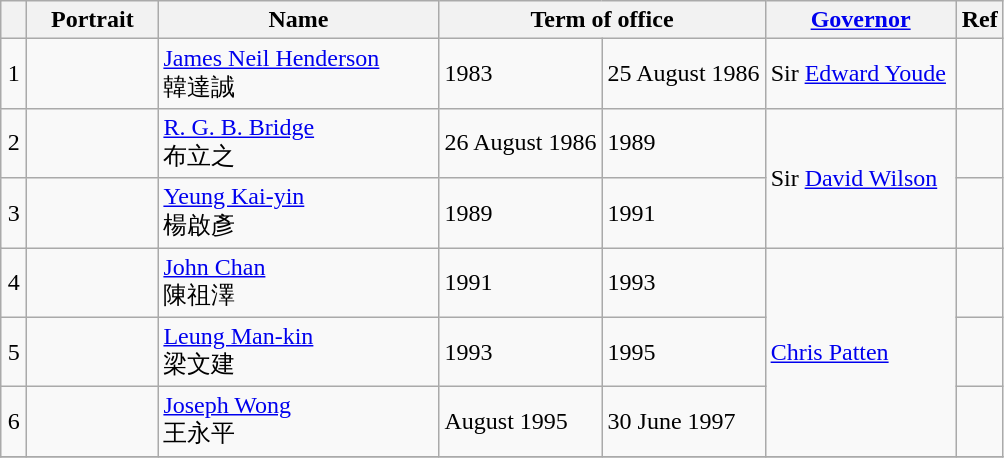<table class="wikitable"  style="text-align:left">
<tr>
<th width="10"></th>
<th width="80">Portrait</th>
<th width="180">Name</th>
<th width="180" colspan="2">Term of office</th>
<th width="120"><a href='#'>Governor</a></th>
<th>Ref</th>
</tr>
<tr>
<td align=center>1</td>
<td></td>
<td><a href='#'>James Neil Henderson</a><br>韓達誠</td>
<td>1983</td>
<td>25 August 1986</td>
<td>Sir <a href='#'>Edward Youde</a><br></td>
<td></td>
</tr>
<tr>
<td align=center>2</td>
<td></td>
<td><a href='#'>R. G. B. Bridge</a><br>布立之</td>
<td>26 August 1986</td>
<td>1989</td>
<td rowspan=3>Sir <a href='#'>David Wilson</a><br></td>
<td><br></td>
</tr>
<tr>
<td align=center>3</td>
<td></td>
<td><a href='#'>Yeung Kai-yin</a><br>楊啟彥</td>
<td>1989</td>
<td>1991</td>
<td></td>
</tr>
<tr>
<td align=center rowspan=2>4</td>
<td rowspan=2></td>
<td rowspan=2><a href='#'>John Chan</a><br>陳祖澤</td>
<td rowspan=2>1991</td>
<td rowspan=2>1993</td>
<td rowspan=2></td>
</tr>
<tr>
<td rowspan=3><a href='#'>Chris Patten</a><br></td>
</tr>
<tr>
<td align=center>5</td>
<td></td>
<td><a href='#'>Leung Man-kin</a><br>梁文建</td>
<td>1993</td>
<td>1995</td>
<td></td>
</tr>
<tr>
<td align=center>6</td>
<td></td>
<td><a href='#'>Joseph Wong</a><br>王永平</td>
<td>August 1995</td>
<td>30 June 1997</td>
<td></td>
</tr>
<tr>
</tr>
</table>
